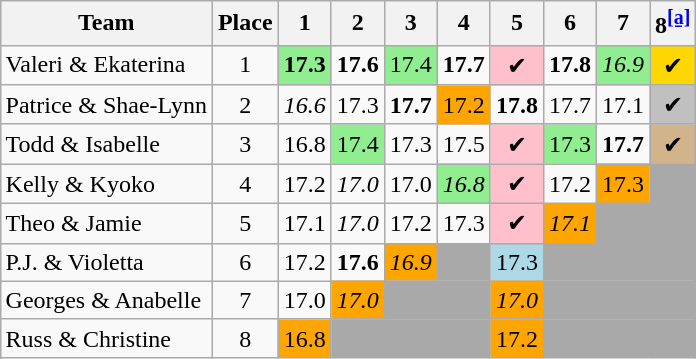<table class="wikitable sortable" style="text-align:center; margin:auto;">
<tr>
<th>Team</th>
<th>Place</th>
<th>1</th>
<th>2</th>
<th>3</th>
<th>4</th>
<th>5</th>
<th>6</th>
<th>7</th>
<th>8<sup><span></span><a href='#'><strong>[a]</strong></a></sup></th>
</tr>
<tr>
<td align="left">Valeri & Ekaterina</td>
<td>1</td>
<td style="background:lightgreen;"><span><strong>17.3</strong></span></td>
<td><span><strong>17.6</strong></span></td>
<td style="background:lightgreen;">17.4</td>
<td><span><strong>17.7</strong></span></td>
<td style="background:pink;">✔</td>
<td><span><strong>17.8</strong></span></td>
<td style="background:lightgreen;"><span><em>16.9</em></span></td>
<td style="background:gold;">✔</td>
</tr>
<tr>
<td align="left">Patrice & Shae-Lynn</td>
<td>2</td>
<td><span><em>16.6</em></span></td>
<td>17.3</td>
<td><span><strong>17.7</strong></span></td>
<td style="background:orange;">17.2</td>
<td><span><strong>17.8</strong></span></td>
<td>17.7</td>
<td>17.1</td>
<td style="background:silver;">✔</td>
</tr>
<tr>
<td align="left">Todd & Isabelle</td>
<td>3</td>
<td>16.8</td>
<td style="background:lightgreen;">17.4</td>
<td>17.3</td>
<td>17.5</td>
<td style="background:pink;">✔</td>
<td style="background:lightgreen;">17.3</td>
<td><span><strong>17.7</strong></span></td>
<td style="background:tan;">✔</td>
</tr>
<tr>
<td align="left">Kelly & Kyoko</td>
<td>4</td>
<td>17.2</td>
<td><span><em>17.0</em></span></td>
<td>17.0</td>
<td style="background:lightgreen;"><span><em>16.8</em></span></td>
<td style="background:pink;">✔</td>
<td>17.2</td>
<td style="background:orange;">17.3</td>
<td style="background:darkgray;"></td>
</tr>
<tr>
<td align="left">Theo & Jamie</td>
<td>5</td>
<td>17.1</td>
<td><span><em>17.0</em></span></td>
<td>17.2</td>
<td>17.3</td>
<td style="background:pink;">✔</td>
<td style="background:orange;"><span><em>17.1</em></span></td>
<td style="background:darkgray;" colspan="2"></td>
</tr>
<tr>
<td align="left">P.J. & Violetta</td>
<td>6</td>
<td>17.2</td>
<td><span><strong>17.6</strong></span></td>
<td style="background:orange;"><span><em>16.9</em></span></td>
<td style="background:darkgray;"></td>
<td style="background:lightblue;">17.3</td>
<td style="background:darkgray;" colspan="3"></td>
</tr>
<tr>
<td align="left">Georges & Anabelle</td>
<td>7</td>
<td>17.0</td>
<td style="background:orange;"><span><em>17.0</em></span></td>
<td style="background:darkgray;" colspan="2"></td>
<td style="background:orange;"><span><em>17.0</em></span></td>
<td style="background:darkgray;" colspan="3"></td>
</tr>
<tr>
<td align="left">Russ & Christine</td>
<td>8</td>
<td style="background:orange;">16.8</td>
<td style="background:darkgray;" colspan="3"></td>
<td style="background:orange;">17.2</td>
<td style="background:darkgray;" colspan="3"></td>
</tr>
</table>
